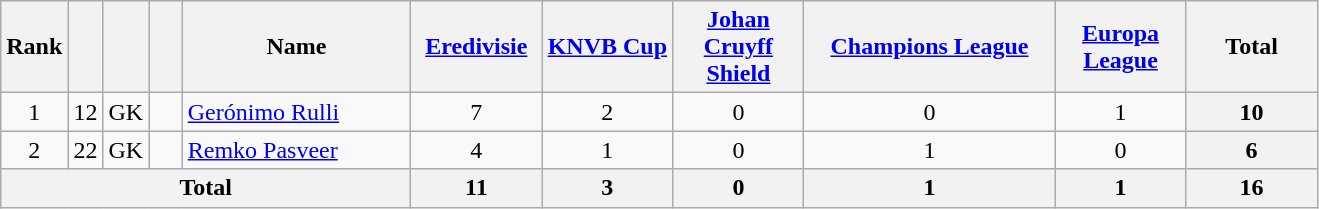<table class="wikitable" style="text-align:center;">
<tr>
<th style="width:15px;">Rank</th>
<th style="width:15px;"></th>
<th style="width:15px;"></th>
<th style="width:15px;"></th>
<th style="width:145px;">Name</th>
<th style="width:80px;"><a href='#'>Eredivisie</a></th>
<th style="width:80px;"><a href='#'>KNVB Cup</a></th>
<th style="width:80px;"><a href='#'>Johan Cruyff Shield</a></th>
<th style="width:160px;"><a href='#'>Champions League</a></th>
<th style="width:80px;"><a href='#'>Europa League</a></th>
<th style="width:80px;">Total</th>
</tr>
<tr>
<td rowspan=1>1</td>
<td>12</td>
<td>GK</td>
<td></td>
<td align="left"><a href='#'>Gerónimo Rulli</a></td>
<td>7</td>
<td>2</td>
<td>0</td>
<td>0</td>
<td>1</td>
<th>10</th>
</tr>
<tr>
<td rowspan=1>2</td>
<td>22</td>
<td>GK</td>
<td></td>
<td align="left"><a href='#'>Remko Pasveer</a></td>
<td>4</td>
<td>1</td>
<td>0</td>
<td>1</td>
<td>0</td>
<th>6</th>
</tr>
<tr>
<th colspan="5">Total</th>
<th>11</th>
<th>3</th>
<th>0</th>
<th>1</th>
<th>1</th>
<th>16</th>
</tr>
</table>
